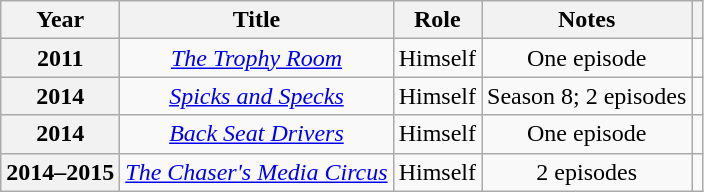<table class="wikitable plainrowheaders" style="text-align:center;">
<tr>
<th>Year</th>
<th>Title</th>
<th>Role</th>
<th>Notes</th>
<th></th>
</tr>
<tr>
<th scope="row">2011</th>
<td><em><a href='#'>The Trophy Room</a></em></td>
<td>Himself</td>
<td>One episode</td>
<td></td>
</tr>
<tr>
<th scope="row">2014</th>
<td><em><a href='#'>Spicks and Specks</a></em></td>
<td>Himself</td>
<td>Season 8; 2 episodes</td>
<td></td>
</tr>
<tr>
<th scope="row">2014</th>
<td><em><a href='#'>Back Seat Drivers</a></em></td>
<td>Himself</td>
<td>One episode</td>
<td></td>
</tr>
<tr>
<th scope="row">2014–2015</th>
<td><em><a href='#'>The Chaser's Media Circus</a></em></td>
<td>Himself</td>
<td>2 episodes</td>
<td></td>
</tr>
</table>
